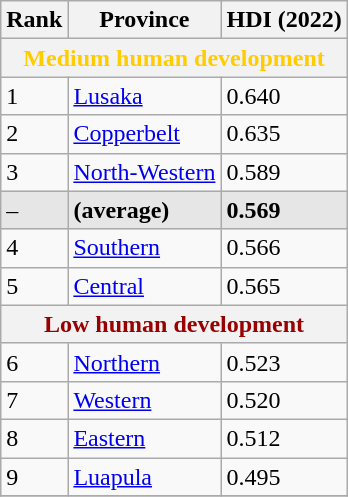<table class="wikitable sortable">
<tr>
<th class="sort">Rank</th>
<th class="sort">Province</th>
<th class="sort">HDI (2022)</th>
</tr>
<tr>
<th colspan="3" style="color:#fc0;">Medium human development</th>
</tr>
<tr>
<td>1</td>
<td style="text-align:left"><a href='#'>Lusaka</a></td>
<td>0.640</td>
</tr>
<tr>
<td>2</td>
<td style="text-align:left"><a href='#'>Copperbelt</a></td>
<td>0.635</td>
</tr>
<tr>
<td>3</td>
<td style="text-align:left"><a href='#'>North-Western</a></td>
<td>0.589</td>
</tr>
<tr style="background:#e6e6e6">
<td>–</td>
<td style="text-align:left"><strong></strong> <strong>(average)</strong></td>
<td><strong>0.569</strong></td>
</tr>
<tr>
<td>4</td>
<td style="text-align:left"><a href='#'>Southern</a></td>
<td>0.566</td>
</tr>
<tr>
<td>5</td>
<td style="text-align:left"><a href='#'>Central</a></td>
<td>0.565</td>
</tr>
<tr>
<th colspan="3" style="color:#900;">Low human development</th>
</tr>
<tr>
<td>6</td>
<td style="text-align:left"><a href='#'>Northern</a></td>
<td>0.523</td>
</tr>
<tr>
<td>7</td>
<td style="text-align:left"><a href='#'>Western</a></td>
<td>0.520</td>
</tr>
<tr>
<td>8</td>
<td style="text-align:left"><a href='#'>Eastern</a></td>
<td>0.512</td>
</tr>
<tr>
<td>9</td>
<td style="text-align:left"><a href='#'>Luapula</a></td>
<td>0.495</td>
</tr>
<tr>
</tr>
</table>
